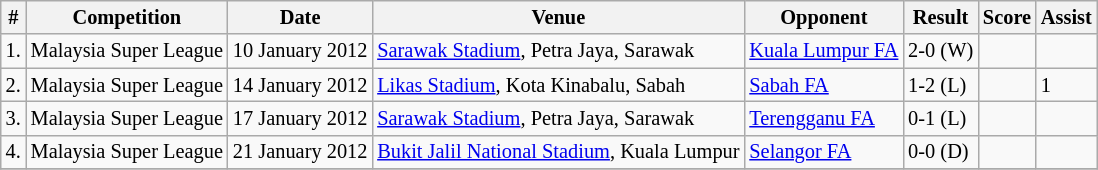<table class="wikitable" style="font-size: 85%;">
<tr>
<th>#</th>
<th>Competition</th>
<th>Date</th>
<th>Venue</th>
<th>Opponent</th>
<th>Result</th>
<th>Score</th>
<th>Assist</th>
</tr>
<tr>
<td>1.</td>
<td>Malaysia Super League</td>
<td>10 January 2012</td>
<td><a href='#'>Sarawak Stadium</a>, Petra Jaya, Sarawak</td>
<td><a href='#'>Kuala Lumpur FA</a></td>
<td>2-0 (W)</td>
<td></td>
<td></td>
</tr>
<tr>
<td>2.</td>
<td>Malaysia Super League</td>
<td>14 January 2012</td>
<td><a href='#'>Likas Stadium</a>, Kota Kinabalu, Sabah</td>
<td><a href='#'>Sabah FA</a></td>
<td>1-2 (L)</td>
<td></td>
<td>1</td>
</tr>
<tr>
<td>3.</td>
<td>Malaysia Super League</td>
<td>17 January 2012</td>
<td><a href='#'>Sarawak Stadium</a>, Petra Jaya, Sarawak</td>
<td><a href='#'>Terengganu FA</a></td>
<td>0-1 (L)</td>
<td></td>
<td></td>
</tr>
<tr>
<td>4.</td>
<td>Malaysia Super League</td>
<td>21 January 2012</td>
<td><a href='#'>Bukit Jalil National Stadium</a>, Kuala Lumpur</td>
<td><a href='#'>Selangor FA</a></td>
<td>0-0 (D)</td>
<td></td>
<td></td>
</tr>
<tr>
</tr>
</table>
